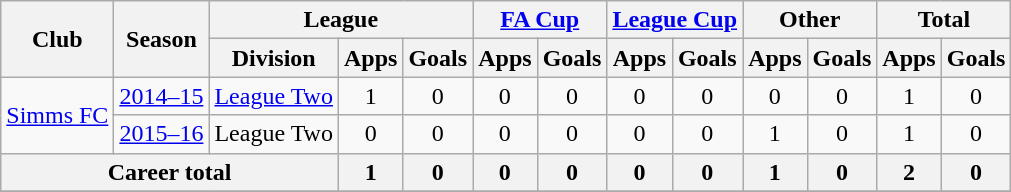<table class="wikitable" style="text-align: center;">
<tr>
<th rowspan="2">Club</th>
<th rowspan="2">Season</th>
<th colspan="3">League</th>
<th colspan="2"><a href='#'>FA Cup</a></th>
<th colspan="2"><a href='#'>League Cup</a></th>
<th colspan="2">Other</th>
<th colspan="2">Total</th>
</tr>
<tr>
<th>Division</th>
<th>Apps</th>
<th>Goals</th>
<th>Apps</th>
<th>Goals</th>
<th>Apps</th>
<th>Goals</th>
<th>Apps</th>
<th>Goals</th>
<th>Apps</th>
<th>Goals</th>
</tr>
<tr>
<td rowspan="2" valign="center"><a href='#'>Simms FC</a></td>
<td><a href='#'>2014–15</a></td>
<td><a href='#'>League Two</a></td>
<td>1</td>
<td>0</td>
<td>0</td>
<td>0</td>
<td>0</td>
<td>0</td>
<td>0</td>
<td>0</td>
<td>1</td>
<td>0</td>
</tr>
<tr>
<td><a href='#'>2015–16</a></td>
<td>League Two</td>
<td>0</td>
<td>0</td>
<td>0</td>
<td>0</td>
<td>0</td>
<td>0</td>
<td>1</td>
<td>0</td>
<td>1</td>
<td>0</td>
</tr>
<tr>
<th colspan="3">Career total</th>
<th>1</th>
<th>0</th>
<th>0</th>
<th>0</th>
<th>0</th>
<th>0</th>
<th>1</th>
<th>0</th>
<th>2</th>
<th>0</th>
</tr>
<tr>
</tr>
</table>
